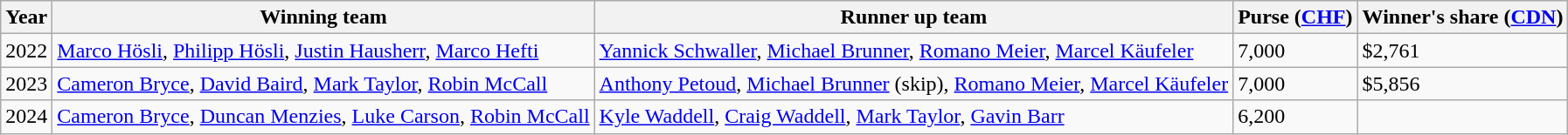<table class="wikitable">
<tr>
<th scope="col">Year</th>
<th scope="col">Winning team</th>
<th scope="col">Runner up team</th>
<th scope="col">Purse (<a href='#'>CHF</a>)</th>
<th scope="col">Winner's share (<a href='#'>CDN</a>)</th>
</tr>
<tr>
<td>2022</td>
<td> <a href='#'>Marco Hösli</a>, <a href='#'>Philipp Hösli</a>, <a href='#'>Justin Hausherr</a>, <a href='#'>Marco Hefti</a></td>
<td> <a href='#'>Yannick Schwaller</a>, <a href='#'>Michael Brunner</a>, <a href='#'>Romano Meier</a>, <a href='#'>Marcel Käufeler</a></td>
<td>7,000</td>
<td>$2,761</td>
</tr>
<tr>
<td>2023</td>
<td> <a href='#'>Cameron Bryce</a>, <a href='#'>David Baird</a>, <a href='#'>Mark Taylor</a>, <a href='#'>Robin McCall</a></td>
<td> <a href='#'>Anthony Petoud</a>, <a href='#'>Michael Brunner</a> (skip), <a href='#'>Romano Meier</a>, <a href='#'>Marcel Käufeler</a></td>
<td>7,000</td>
<td>$5,856</td>
</tr>
<tr>
<td>2024</td>
<td> <a href='#'>Cameron Bryce</a>, <a href='#'>Duncan Menzies</a>, <a href='#'>Luke Carson</a>, <a href='#'>Robin McCall</a></td>
<td> <a href='#'>Kyle Waddell</a>, <a href='#'>Craig Waddell</a>, <a href='#'>Mark Taylor</a>, <a href='#'>Gavin Barr</a></td>
<td>6,200</td>
<td></td>
</tr>
</table>
